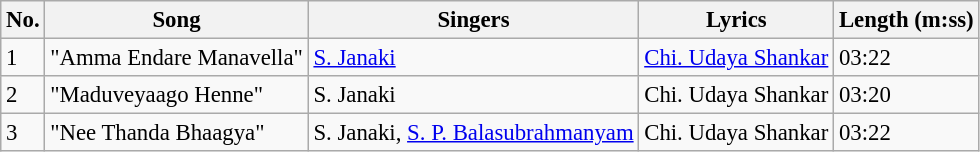<table class="wikitable" style="font-size:95%;">
<tr>
<th>No.</th>
<th>Song</th>
<th>Singers</th>
<th>Lyrics</th>
<th>Length (m:ss)</th>
</tr>
<tr>
<td>1</td>
<td>"Amma Endare Manavella"</td>
<td><a href='#'>S. Janaki</a></td>
<td><a href='#'>Chi. Udaya Shankar</a></td>
<td>03:22</td>
</tr>
<tr>
<td>2</td>
<td>"Maduveyaago Henne"</td>
<td>S. Janaki</td>
<td>Chi. Udaya Shankar</td>
<td>03:20</td>
</tr>
<tr>
<td>3</td>
<td>"Nee Thanda Bhaagya"</td>
<td>S. Janaki, <a href='#'>S. P. Balasubrahmanyam</a></td>
<td>Chi. Udaya Shankar</td>
<td>03:22</td>
</tr>
</table>
